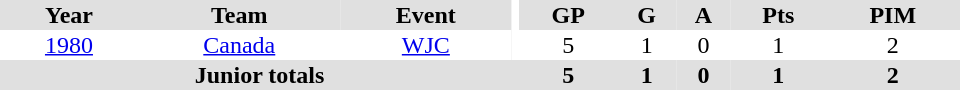<table border="0" cellpadding="1" cellspacing="0" ID="Table3" style="text-align:center; width:40em">
<tr bgcolor="#e0e0e0">
<th>Year</th>
<th>Team</th>
<th>Event</th>
<th rowspan="102" bgcolor="#ffffff"></th>
<th>GP</th>
<th>G</th>
<th>A</th>
<th>Pts</th>
<th>PIM</th>
</tr>
<tr>
<td><a href='#'>1980</a></td>
<td><a href='#'>Canada</a></td>
<td><a href='#'>WJC</a></td>
<td>5</td>
<td>1</td>
<td>0</td>
<td>1</td>
<td>2</td>
</tr>
<tr bgcolor="#e0e0e0">
<th colspan="4">Junior totals</th>
<th>5</th>
<th>1</th>
<th>0</th>
<th>1</th>
<th>2</th>
</tr>
</table>
